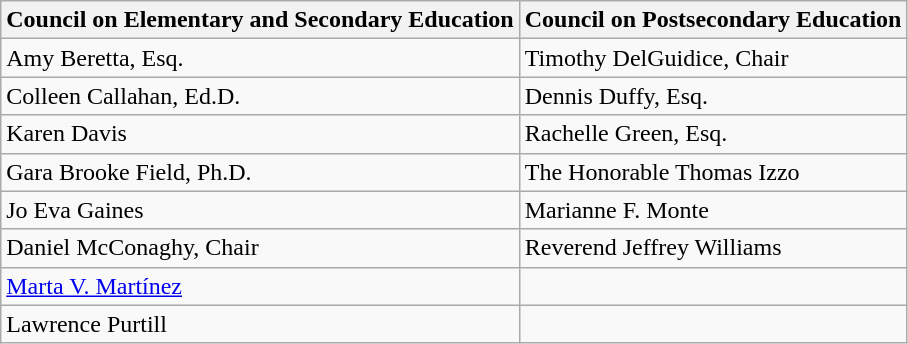<table class="wikitable">
<tr>
<th>Council on Elementary and Secondary Education</th>
<th>Council on Postsecondary Education</th>
</tr>
<tr>
<td>Amy Beretta, Esq.</td>
<td>Timothy DelGuidice, Chair</td>
</tr>
<tr>
<td>Colleen Callahan, Ed.D.</td>
<td>Dennis Duffy, Esq.</td>
</tr>
<tr>
<td>Karen Davis</td>
<td>Rachelle Green, Esq.</td>
</tr>
<tr>
<td>Gara Brooke Field, Ph.D.</td>
<td>The Honorable Thomas Izzo</td>
</tr>
<tr>
<td>Jo Eva Gaines</td>
<td>Marianne F. Monte</td>
</tr>
<tr>
<td>Daniel McConaghy, Chair</td>
<td>Reverend Jeffrey Williams</td>
</tr>
<tr>
<td><a href='#'>Marta V. Martínez</a></td>
<td></td>
</tr>
<tr>
<td>Lawrence Purtill</td>
<td></td>
</tr>
</table>
